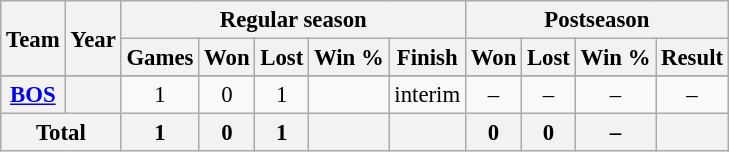<table class="wikitable" style="font-size: 95%; text-align:center;">
<tr>
<th rowspan="2">Team</th>
<th rowspan="2">Year</th>
<th colspan="5">Regular season</th>
<th colspan="4">Postseason</th>
</tr>
<tr>
<th>Games</th>
<th>Won</th>
<th>Lost</th>
<th>Win %</th>
<th>Finish</th>
<th>Won</th>
<th>Lost</th>
<th>Win %</th>
<th>Result</th>
</tr>
<tr>
</tr>
<tr>
<th><a href='#'>BOS</a></th>
<th></th>
<td>1</td>
<td>0</td>
<td>1</td>
<td></td>
<td>interim</td>
<td>–</td>
<td>–</td>
<td>–</td>
<td>–</td>
</tr>
<tr>
<th colspan="2">Total</th>
<th>1</th>
<th>0</th>
<th>1</th>
<th></th>
<th></th>
<th>0</th>
<th>0</th>
<th>–</th>
<th></th>
</tr>
</table>
